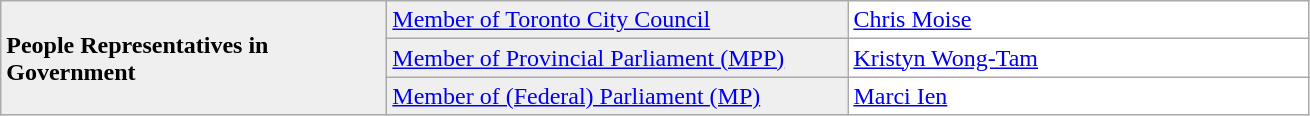<table class="wikitable">
<tr>
<td rowspan=3 style="background:#efefef;" width=250><strong>People Representatives in Government</strong></td>
<td style="background:#efefef;" width=300><a href='#'>Member of Toronto City Council</a></td>
<td style="background:#ffffff;" width=300><a href='#'>Chris Moise</a></td>
</tr>
<tr>
<td style="background:#efefef;" width=300><a href='#'>Member of Provincial Parliament (MPP)</a></td>
<td style="background:#ffffff;" width=300><a href='#'>Kristyn Wong-Tam</a></td>
</tr>
<tr>
<td style="background:#efefef;" width=300><a href='#'>Member of (Federal) Parliament (MP)</a></td>
<td style="background:#ffffff;" width=300><a href='#'>Marci Ien</a></td>
</tr>
</table>
